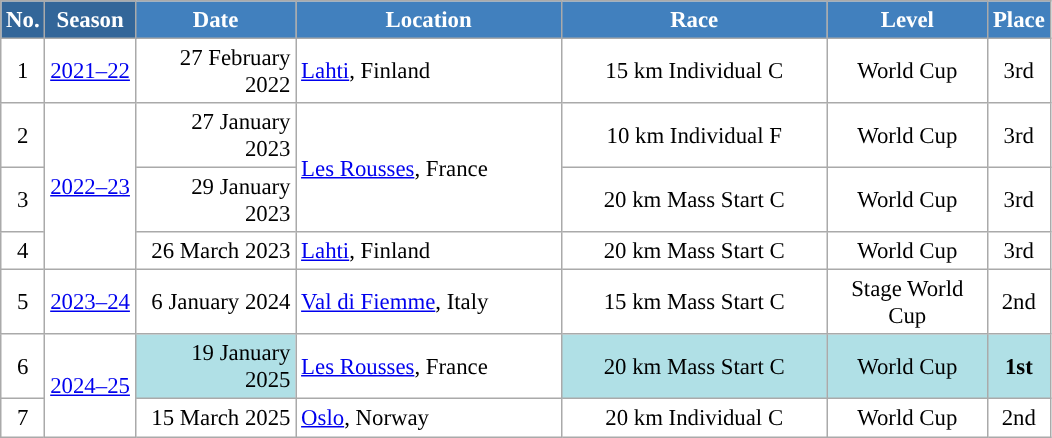<table class="wikitable sortable" style="font-size:95%; text-align:center; border:grey solid 1px; border-collapse:collapse; background:#ffffff;">
<tr style="background:#efefef;">
<th style="background-color:#369; color:white;">No.</th>
<th style="background-color:#369; color:white;">Season</th>
<th style="background-color:#4180be; color:white; width:100px;">Date</th>
<th style="background-color:#4180be; color:white; width:170px;">Location</th>
<th style="background-color:#4180be; color:white; width:170px;">Race</th>
<th style="background-color:#4180be; color:white; width:100px;">Level</th>
<th style="background-color:#4180be; color:white;">Place</th>
</tr>
<tr>
<td align=center>1</td>
<td rowspan=1><a href='#'>2021–22</a></td>
<td align= right>27 February 2022</td>
<td align=left> <a href='#'>Lahti</a>, Finland</td>
<td>15 km Individual C</td>
<td>World Cup</td>
<td>3rd</td>
</tr>
<tr>
<td align=center>2</td>
<td rowspan=3><a href='#'>2022–23</a></td>
<td align= right>27 January 2023</td>
<td rowspan=2 align=left> <a href='#'>Les Rousses</a>, France</td>
<td>10 km Individual F</td>
<td>World Cup</td>
<td>3rd</td>
</tr>
<tr>
<td align=center>3</td>
<td align=right>29 January 2023</td>
<td>20 km Mass Start C</td>
<td>World Cup</td>
<td>3rd</td>
</tr>
<tr>
<td align=center>4</td>
<td align=right>26 March 2023</td>
<td align=left> <a href='#'>Lahti</a>, Finland</td>
<td>20 km Mass Start C</td>
<td>World Cup</td>
<td>3rd</td>
</tr>
<tr>
<td align=center>5</td>
<td rowspan=1><a href='#'>2023–24</a></td>
<td align=right>6 January 2024</td>
<td align=left> <a href='#'>Val di Fiemme</a>, Italy</td>
<td>15 km Mass Start C</td>
<td>Stage World Cup</td>
<td>2nd</td>
</tr>
<tr>
<td align=center>6</td>
<td rowspan=2><a href='#'>2024–25</a></td>
<td align=right bgcolor="#BOEOE6">19 January 2025</td>
<td align=left> <a href='#'>Les Rousses</a>, France</td>
<td bgcolor="#BOEOE6">20 km Mass Start C</td>
<td bgcolor="#BOEOE6">World Cup</td>
<td bgcolor="#BOEOE6"><strong>1st</strong></td>
</tr>
<tr>
<td align=center>7</td>
<td align=right>15 March 2025</td>
<td align=left> <a href='#'>Oslo</a>, Norway</td>
<td>20 km Individual C</td>
<td>World Cup</td>
<td>2nd</td>
</tr>
</table>
